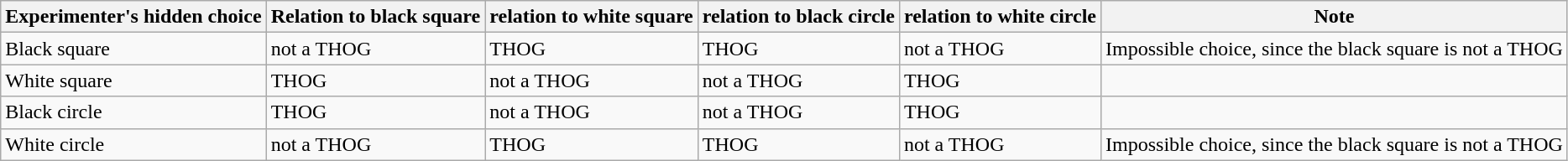<table class="wikitable">
<tr>
<th>Experimenter's hidden choice</th>
<th>Relation to black square</th>
<th>relation to white square</th>
<th>relation to black circle</th>
<th>relation to white circle</th>
<th>Note</th>
</tr>
<tr>
<td>Black square</td>
<td>not a THOG</td>
<td>THOG</td>
<td>THOG</td>
<td>not a THOG</td>
<td>Impossible choice, since the black square is not a THOG</td>
</tr>
<tr>
<td>White square</td>
<td>THOG</td>
<td>not a THOG</td>
<td>not a THOG</td>
<td>THOG</td>
<td></td>
</tr>
<tr>
<td>Black circle</td>
<td>THOG</td>
<td>not a THOG</td>
<td>not a THOG</td>
<td>THOG</td>
<td></td>
</tr>
<tr>
<td>White circle</td>
<td>not a THOG</td>
<td>THOG</td>
<td>THOG</td>
<td>not a THOG</td>
<td>Impossible choice, since the black square is not a THOG</td>
</tr>
</table>
